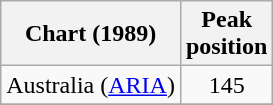<table class="wikitable">
<tr>
<th align="left">Chart (1989)</th>
<th align="left">Peak<br>position</th>
</tr>
<tr>
<td align="left">Australia (<a href='#'>ARIA</a>)</td>
<td align="center">145</td>
</tr>
<tr>
</tr>
</table>
